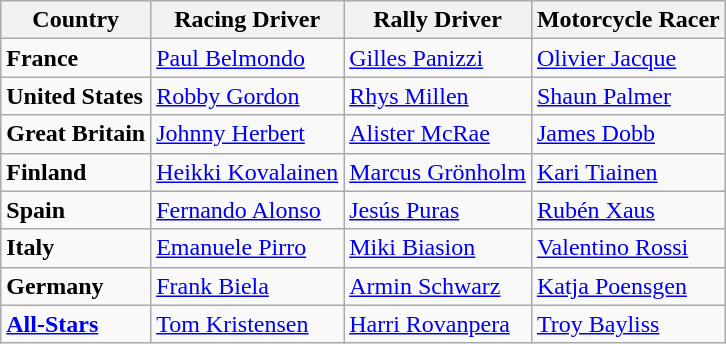<table class="wikitable">
<tr>
<th>Country</th>
<th>Racing Driver</th>
<th>Rally Driver</th>
<th>Motorcycle Racer</th>
</tr>
<tr>
<td><strong>France</strong></td>
<td> <a href='#'>Paul Belmondo</a></td>
<td> <a href='#'>Gilles Panizzi</a></td>
<td> <a href='#'>Olivier Jacque</a></td>
</tr>
<tr>
<td><strong>United States</strong></td>
<td> <a href='#'>Robby Gordon</a></td>
<td> <a href='#'>Rhys Millen</a></td>
<td> <a href='#'>Shaun Palmer</a></td>
</tr>
<tr>
<td><strong>Great Britain</strong></td>
<td> <a href='#'>Johnny Herbert</a></td>
<td> <a href='#'>Alister McRae</a></td>
<td> <a href='#'>James Dobb</a></td>
</tr>
<tr>
<td><strong>Finland</strong></td>
<td> <a href='#'>Heikki Kovalainen</a></td>
<td> <a href='#'>Marcus Grönholm</a></td>
<td> <a href='#'>Kari Tiainen</a></td>
</tr>
<tr>
<td><strong>Spain</strong></td>
<td> <a href='#'>Fernando Alonso</a></td>
<td> <a href='#'>Jesús Puras</a></td>
<td> <a href='#'>Rubén Xaus</a></td>
</tr>
<tr>
<td><strong>Italy</strong></td>
<td> <a href='#'>Emanuele Pirro</a></td>
<td> <a href='#'>Miki Biasion</a></td>
<td> <a href='#'>Valentino Rossi</a></td>
</tr>
<tr>
<td><strong>Germany</strong></td>
<td> <a href='#'>Frank Biela</a></td>
<td> <a href='#'>Armin Schwarz</a></td>
<td> <a href='#'>Katja Poensgen</a></td>
</tr>
<tr>
<td><strong><a href='#'>All-Stars</a></strong></td>
<td> <a href='#'>Tom Kristensen</a></td>
<td> <a href='#'>Harri Rovanpera</a></td>
<td> <a href='#'>Troy Bayliss</a></td>
</tr>
</table>
